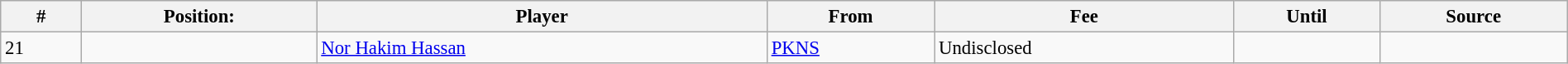<table class="wikitable sortable" style="width:100%; text-align:center; font-size:95%; text-align:left;">
<tr>
<th><strong>#</strong></th>
<th><strong>Position:</strong></th>
<th><strong>Player</strong></th>
<th><strong>From</strong></th>
<th><strong>Fee</strong></th>
<th><strong>Until</strong></th>
<th><strong>Source</strong></th>
</tr>
<tr>
<td>21</td>
<td></td>
<td> <a href='#'>Nor Hakim Hassan</a></td>
<td> <a href='#'>PKNS</a></td>
<td>Undisclosed</td>
<td></td>
<td></td>
</tr>
</table>
